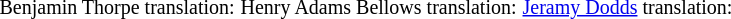<table>
<tr>
<td><br><small>Benjamin Thorpe translation:</small></td>
<td><br><small>Henry Adams Bellows translation:</small></td>
<td><br><small><a href='#'>Jeramy Dodds</a> translation:</small></td>
</tr>
</table>
